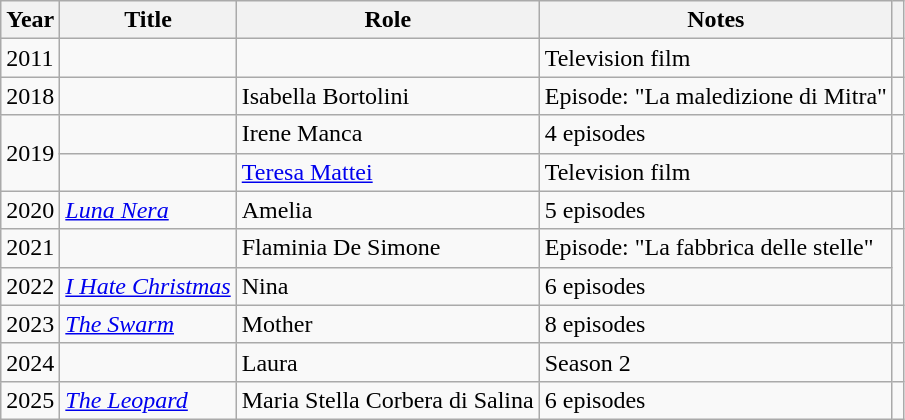<table class="wikitable sortable">
<tr>
<th>Year</th>
<th>Title</th>
<th>Role</th>
<th class="unsortable">Notes</th>
<th class="unsortable"></th>
</tr>
<tr>
<td>2011</td>
<td><em></em></td>
<td></td>
<td>Television film</td>
<td></td>
</tr>
<tr>
<td>2018</td>
<td><em></em></td>
<td>Isabella Bortolini</td>
<td>Episode: "La maledizione di Mitra"</td>
<td></td>
</tr>
<tr>
<td rowspan="2">2019</td>
<td><em></em></td>
<td>Irene Manca</td>
<td>4 episodes</td>
<td></td>
</tr>
<tr>
<td><em></em></td>
<td><a href='#'>Teresa Mattei</a></td>
<td>Television film</td>
<td></td>
</tr>
<tr>
<td>2020</td>
<td><em><a href='#'>Luna Nera</a></em></td>
<td>Amelia</td>
<td>5 episodes</td>
<td></td>
</tr>
<tr>
<td>2021</td>
<td><em></em></td>
<td>Flaminia De Simone</td>
<td>Episode: "La fabbrica delle stelle"</td>
<td rowspan="2"></td>
</tr>
<tr>
<td>2022</td>
<td><em><a href='#'>I Hate Christmas</a></em></td>
<td>Nina</td>
<td>6 episodes</td>
</tr>
<tr>
<td>2023</td>
<td><em><a href='#'>The Swarm</a></em></td>
<td>Mother</td>
<td>8 episodes</td>
<td></td>
</tr>
<tr>
<td>2024</td>
<td><em></em></td>
<td>Laura</td>
<td>Season 2</td>
<td></td>
</tr>
<tr>
<td>2025</td>
<td><em><a href='#'>The Leopard</a></em></td>
<td>Maria Stella Corbera di Salina</td>
<td>6 episodes</td>
<td></td>
</tr>
</table>
